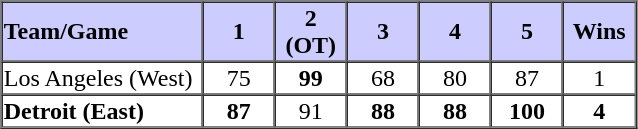<table align="center" border="1" cellspacing="0" width="425">
<tr style="text-align:center; background-color:#CCCCFF;">
<th align=left width=28%>Team/Game</th>
<th width=10%>1</th>
<th width=10%>2 (OT)</th>
<th width=10%>3</th>
<th width=10%>4</th>
<th width=10%>5</th>
<th width=10%>Wins</th>
</tr>
<tr style="text-align:center;">
<td align=left>Los Angeles (West)</td>
<td>75</td>
<td><strong>99</strong></td>
<td>68</td>
<td>80</td>
<td>87</td>
<td>1</td>
</tr>
<tr style="text-align:center;">
<td align=left><strong>Detroit (East)</strong></td>
<td><strong>87</strong></td>
<td>91</td>
<td><strong>88</strong></td>
<td><strong>88</strong></td>
<td><strong>100</strong></td>
<td><strong>4</strong></td>
</tr>
<tr style="text-align:center;">
</tr>
</table>
